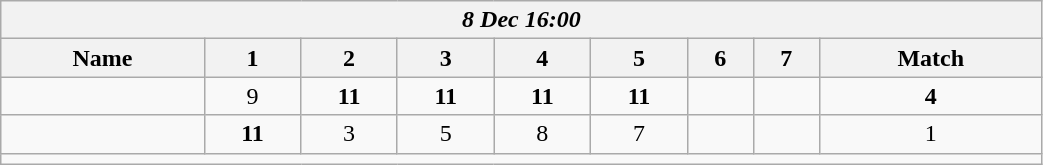<table class=wikitable style="text-align:center; width: 55%">
<tr>
<th colspan=17><em> 8 Dec 16:00</em></th>
</tr>
<tr>
<th>Name</th>
<th>1</th>
<th>2</th>
<th>3</th>
<th>4</th>
<th>5</th>
<th>6</th>
<th>7</th>
<th>Match</th>
</tr>
<tr>
<td style="text-align:left;"><strong></strong></td>
<td>9</td>
<td><strong>11</strong></td>
<td><strong>11</strong></td>
<td><strong>11</strong></td>
<td><strong>11</strong></td>
<td></td>
<td></td>
<td><strong>4</strong></td>
</tr>
<tr>
<td style="text-align:left;"></td>
<td><strong>11</strong></td>
<td>3</td>
<td>5</td>
<td>8</td>
<td>7</td>
<td></td>
<td></td>
<td>1</td>
</tr>
<tr>
<td colspan=17></td>
</tr>
</table>
